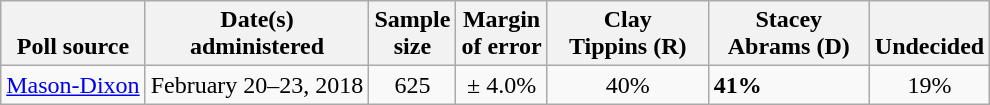<table class="wikitable">
<tr valign=bottom>
<th>Poll source</th>
<th>Date(s)<br>administered</th>
<th>Sample<br>size</th>
<th>Margin<br>of error</th>
<th style="width:100px;">Clay<br>Tippins (R)</th>
<th style="width:100px;">Stacey<br>Abrams (D)</th>
<th>Undecided</th>
</tr>
<tr>
<td><a href='#'>Mason-Dixon</a></td>
<td align=center>February 20–23, 2018</td>
<td align=center>625</td>
<td align=center>± 4.0%</td>
<td align=center>40%</td>
<td><strong>41%</strong></td>
<td align=center>19%</td>
</tr>
</table>
